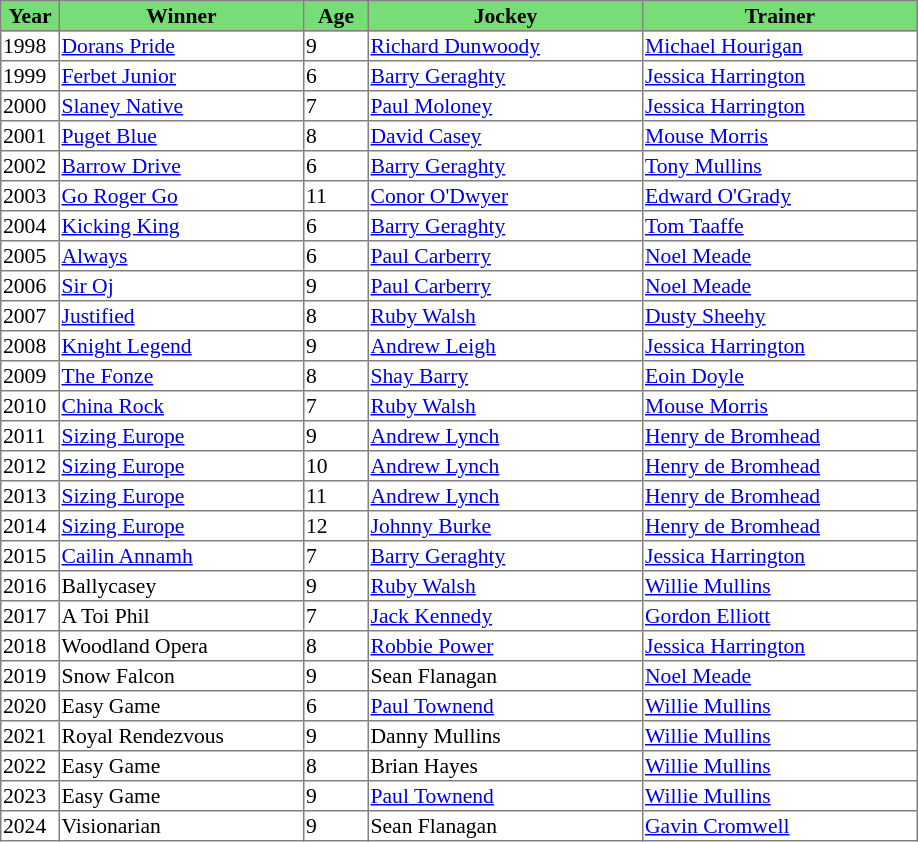<table class = "sortable" | border="1" style="border-collapse: collapse; font-size:90%">
<tr bgcolor="#77dd77" align="center">
<th width="36px"><strong>Year</strong><br></th>
<th width="160px"><strong>Winner</strong><br></th>
<th width="40px"><strong>Age</strong><br></th>
<th width="180px"><strong>Jockey</strong><br></th>
<th width="180px"><strong>Trainer</strong><br></th>
</tr>
<tr>
<td>1998</td>
<td><a href='#'>Dorans Pride</a></td>
<td>9</td>
<td><a href='#'>Richard Dunwoody</a></td>
<td><a href='#'>Michael Hourigan</a></td>
</tr>
<tr>
<td>1999</td>
<td><a href='#'>Ferbet Junior</a></td>
<td>6</td>
<td><a href='#'>Barry Geraghty</a></td>
<td><a href='#'>Jessica Harrington</a></td>
</tr>
<tr>
<td>2000</td>
<td><a href='#'>Slaney Native</a></td>
<td>7</td>
<td><a href='#'>Paul Moloney</a></td>
<td><a href='#'>Jessica Harrington</a></td>
</tr>
<tr>
<td>2001</td>
<td><a href='#'>Puget Blue</a></td>
<td>8</td>
<td><a href='#'>David Casey</a></td>
<td><a href='#'>Mouse Morris</a></td>
</tr>
<tr>
<td>2002</td>
<td><a href='#'>Barrow Drive</a></td>
<td>6</td>
<td><a href='#'>Barry Geraghty</a></td>
<td><a href='#'>Tony Mullins</a></td>
</tr>
<tr>
<td>2003</td>
<td><a href='#'>Go Roger Go</a></td>
<td>11</td>
<td><a href='#'>Conor O'Dwyer</a></td>
<td><a href='#'>Edward O'Grady</a></td>
</tr>
<tr>
<td>2004</td>
<td><a href='#'>Kicking King</a></td>
<td>6</td>
<td><a href='#'>Barry Geraghty</a></td>
<td><a href='#'>Tom Taaffe</a></td>
</tr>
<tr>
<td>2005</td>
<td><a href='#'>Always</a></td>
<td>6</td>
<td><a href='#'>Paul Carberry</a></td>
<td><a href='#'>Noel Meade</a></td>
</tr>
<tr>
<td>2006</td>
<td><a href='#'>Sir Oj</a></td>
<td>9</td>
<td><a href='#'>Paul Carberry</a></td>
<td><a href='#'>Noel Meade</a></td>
</tr>
<tr>
<td>2007</td>
<td><a href='#'>Justified</a></td>
<td>8</td>
<td><a href='#'>Ruby Walsh</a></td>
<td><a href='#'>Dusty Sheehy</a></td>
</tr>
<tr>
<td>2008</td>
<td><a href='#'>Knight Legend</a></td>
<td>9</td>
<td><a href='#'>Andrew Leigh</a></td>
<td><a href='#'>Jessica Harrington</a></td>
</tr>
<tr>
<td>2009</td>
<td><a href='#'>The Fonze</a></td>
<td>8</td>
<td><a href='#'>Shay Barry</a></td>
<td><a href='#'>Eoin Doyle</a></td>
</tr>
<tr>
<td>2010</td>
<td><a href='#'>China Rock</a></td>
<td>7</td>
<td><a href='#'>Ruby Walsh</a></td>
<td><a href='#'>Mouse Morris</a></td>
</tr>
<tr>
<td>2011</td>
<td><a href='#'>Sizing Europe</a></td>
<td>9</td>
<td><a href='#'>Andrew Lynch</a></td>
<td><a href='#'>Henry de Bromhead</a></td>
</tr>
<tr>
<td>2012</td>
<td><a href='#'>Sizing Europe</a></td>
<td>10</td>
<td><a href='#'>Andrew Lynch</a></td>
<td><a href='#'>Henry de Bromhead</a></td>
</tr>
<tr>
<td>2013</td>
<td><a href='#'>Sizing Europe</a></td>
<td>11</td>
<td><a href='#'>Andrew Lynch</a></td>
<td><a href='#'>Henry de Bromhead</a></td>
</tr>
<tr>
<td>2014</td>
<td><a href='#'>Sizing Europe</a></td>
<td>12</td>
<td><a href='#'>Johnny Burke</a></td>
<td><a href='#'>Henry de Bromhead</a></td>
</tr>
<tr>
<td>2015</td>
<td><a href='#'>Cailin Annamh</a></td>
<td>7</td>
<td><a href='#'>Barry Geraghty</a></td>
<td><a href='#'>Jessica Harrington</a></td>
</tr>
<tr>
<td>2016</td>
<td>Ballycasey</td>
<td>9</td>
<td><a href='#'>Ruby Walsh</a></td>
<td><a href='#'>Willie Mullins</a></td>
</tr>
<tr>
<td>2017</td>
<td>A Toi Phil</td>
<td>7</td>
<td><a href='#'>Jack Kennedy</a></td>
<td><a href='#'>Gordon Elliott</a></td>
</tr>
<tr>
<td>2018</td>
<td>Woodland Opera</td>
<td>8</td>
<td><a href='#'>Robbie Power</a></td>
<td><a href='#'>Jessica Harrington</a></td>
</tr>
<tr>
<td>2019</td>
<td>Snow Falcon</td>
<td>9</td>
<td>Sean Flanagan</td>
<td><a href='#'>Noel Meade</a></td>
</tr>
<tr>
<td>2020</td>
<td>Easy Game</td>
<td>6</td>
<td><a href='#'>Paul Townend</a></td>
<td><a href='#'>Willie Mullins</a></td>
</tr>
<tr>
<td>2021</td>
<td>Royal Rendezvous</td>
<td>9</td>
<td>Danny Mullins</td>
<td><a href='#'>Willie Mullins</a></td>
</tr>
<tr>
<td>2022</td>
<td>Easy Game</td>
<td>8</td>
<td>Brian Hayes</td>
<td><a href='#'>Willie Mullins</a></td>
</tr>
<tr>
<td>2023</td>
<td>Easy Game</td>
<td>9</td>
<td><a href='#'>Paul Townend</a></td>
<td><a href='#'>Willie Mullins</a></td>
</tr>
<tr>
<td>2024</td>
<td>Visionarian</td>
<td>9</td>
<td>Sean Flanagan</td>
<td><a href='#'>Gavin Cromwell</a></td>
</tr>
</table>
